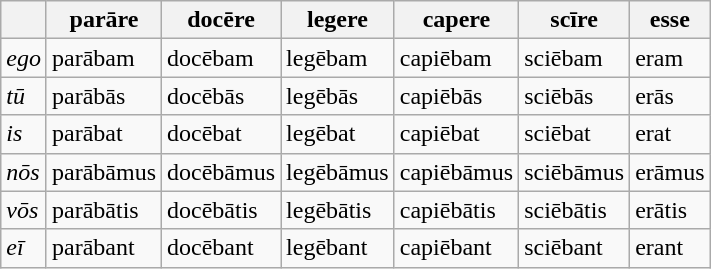<table class="wikitable">
<tr>
<th> </th>
<th><strong>parāre</strong></th>
<th>docēre</th>
<th>legere</th>
<th>capere</th>
<th>scīre</th>
<th>esse</th>
</tr>
<tr ->
<td><em>ego</em></td>
<td>parābam</td>
<td>docēbam</td>
<td>legēbam</td>
<td>capiēbam</td>
<td>sciēbam</td>
<td>eram</td>
</tr>
<tr ->
<td><em>tū</em></td>
<td>parābās</td>
<td>docēbās</td>
<td>legēbās</td>
<td>capiēbās</td>
<td>sciēbās</td>
<td>erās</td>
</tr>
<tr ->
<td><em>is</em></td>
<td>parābat</td>
<td>docēbat</td>
<td>legēbat</td>
<td>capiēbat</td>
<td>sciēbat</td>
<td>erat</td>
</tr>
<tr ->
<td><em>nōs</em></td>
<td>parābāmus</td>
<td>docēbāmus</td>
<td>legēbāmus</td>
<td>capiēbāmus</td>
<td>sciēbāmus</td>
<td>erāmus</td>
</tr>
<tr ->
<td><em>vōs</em></td>
<td>parābātis</td>
<td>docēbātis</td>
<td>legēbātis</td>
<td>capiēbātis</td>
<td>sciēbātis</td>
<td>erātis</td>
</tr>
<tr ->
<td><em>eī</em></td>
<td>parābant</td>
<td>docēbant</td>
<td>legēbant</td>
<td>capiēbant</td>
<td>sciēbant</td>
<td>erant</td>
</tr>
</table>
